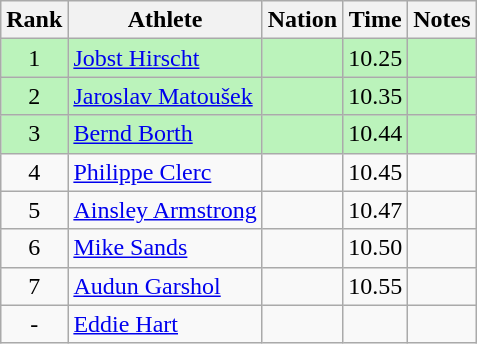<table class="wikitable sortable" style="text-align:center">
<tr>
<th>Rank</th>
<th>Athlete</th>
<th>Nation</th>
<th>Time</th>
<th>Notes</th>
</tr>
<tr bgcolor=bbf3bb>
<td>1</td>
<td align=left><a href='#'>Jobst Hirscht</a></td>
<td align=left></td>
<td>10.25</td>
<td></td>
</tr>
<tr bgcolor=bbf3bb>
<td>2</td>
<td align=left><a href='#'>Jaroslav Matoušek</a></td>
<td align=left></td>
<td>10.35</td>
<td></td>
</tr>
<tr bgcolor=bbf3bb>
<td>3</td>
<td align=left><a href='#'>Bernd Borth</a></td>
<td align=left></td>
<td>10.44</td>
<td></td>
</tr>
<tr>
<td>4</td>
<td align=left><a href='#'>Philippe Clerc</a></td>
<td align=left></td>
<td>10.45</td>
<td></td>
</tr>
<tr>
<td>5</td>
<td align=left><a href='#'>Ainsley Armstrong</a></td>
<td align=left></td>
<td>10.47</td>
<td></td>
</tr>
<tr>
<td>6</td>
<td align=left><a href='#'>Mike Sands</a></td>
<td align=left></td>
<td>10.50</td>
<td></td>
</tr>
<tr>
<td>7</td>
<td align=left><a href='#'>Audun Garshol</a></td>
<td align=left></td>
<td>10.55</td>
<td></td>
</tr>
<tr>
<td data-sort-value=8>-</td>
<td align=left><a href='#'>Eddie Hart</a></td>
<td align=left></td>
<td></td>
<td></td>
</tr>
</table>
